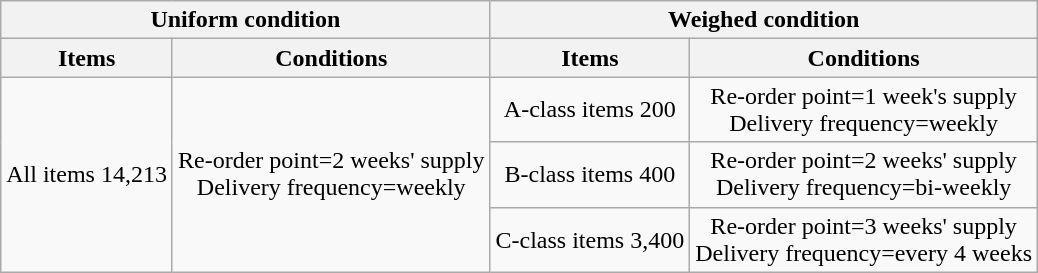<table class="wikitable" style="text-align:center">
<tr>
<th colspan=2>Uniform condition</th>
<th colspan=2>Weighed condition</th>
</tr>
<tr>
<th>Items</th>
<th>Conditions</th>
<th>Items</th>
<th>Conditions</th>
</tr>
<tr>
<td rowspan=3>All items 14,213</td>
<td rowspan=3>Re-order point=2 weeks' supply<br>Delivery frequency=weekly</td>
<td>A-class items 200</td>
<td>Re-order point=1 week's supply<br>Delivery frequency=weekly</td>
</tr>
<tr>
<td>B-class items 400</td>
<td>Re-order point=2 weeks' supply<br>Delivery frequency=bi-weekly</td>
</tr>
<tr>
<td>C-class items 3,400</td>
<td>Re-order point=3 weeks' supply<br>Delivery frequency=every 4 weeks</td>
</tr>
</table>
